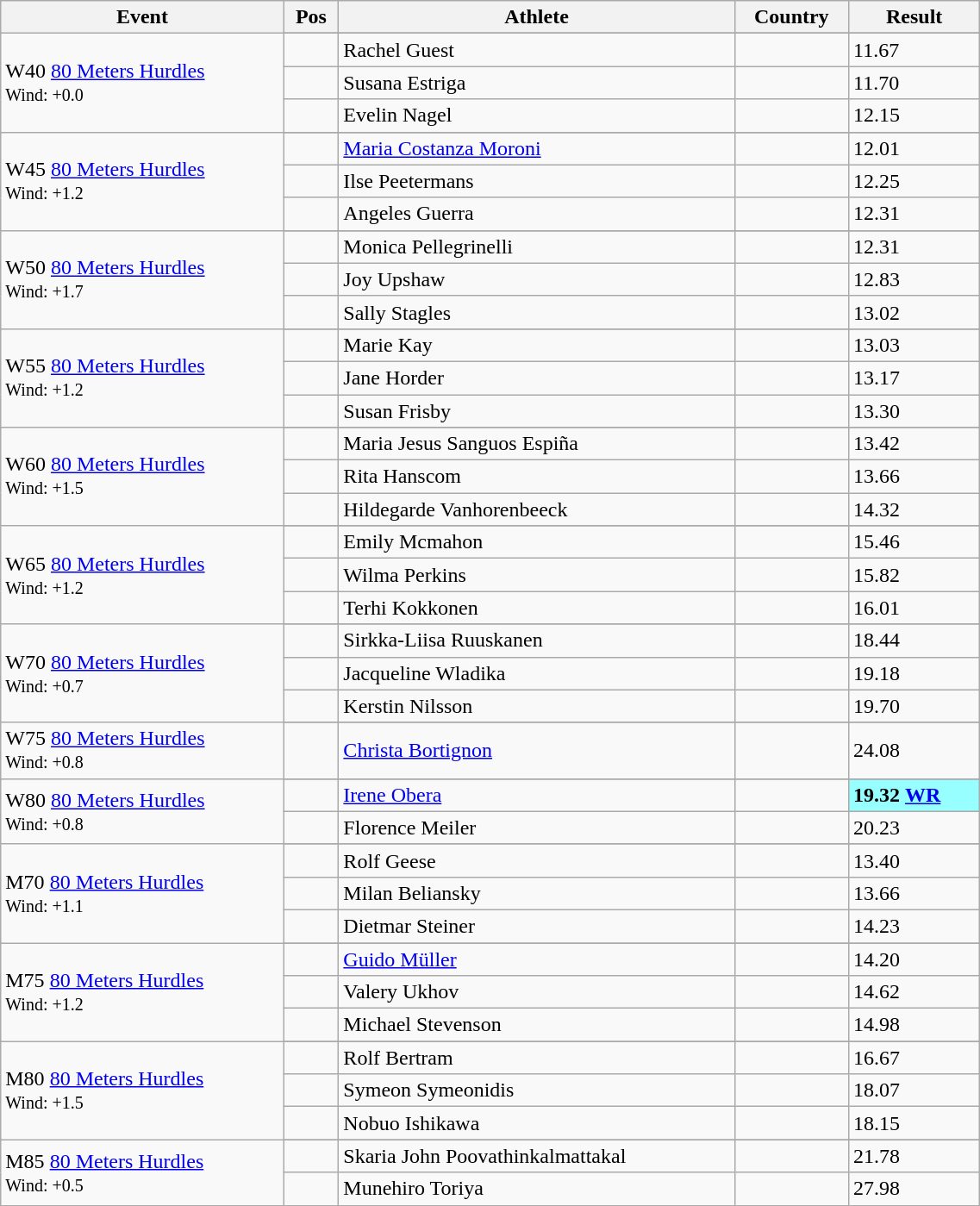<table class="wikitable" style="width:60%;">
<tr>
<th>Event</th>
<th>Pos</th>
<th>Athlete</th>
<th>Country</th>
<th>Result</th>
</tr>
<tr>
<td rowspan='4'>W40 <a href='#'>80 Meters Hurdles</a><br><small>Wind: +0.0</small></td>
</tr>
<tr>
<td align=center></td>
<td align=left>Rachel Guest</td>
<td align=left></td>
<td>11.67</td>
</tr>
<tr>
<td align=center></td>
<td align=left>Susana Estriga</td>
<td align=left></td>
<td>11.70</td>
</tr>
<tr>
<td align=center></td>
<td align=left>Evelin Nagel</td>
<td align=left></td>
<td>12.15</td>
</tr>
<tr>
<td rowspan='4'>W45 <a href='#'>80 Meters Hurdles</a><br><small>Wind: +1.2</small><br></td>
</tr>
<tr>
<td align=center></td>
<td align=left><a href='#'>Maria Costanza Moroni</a></td>
<td align=left></td>
<td>12.01</td>
</tr>
<tr>
<td align=center></td>
<td align=left>Ilse Peetermans</td>
<td align=left></td>
<td>12.25</td>
</tr>
<tr>
<td align=center></td>
<td align=left>Angeles Guerra</td>
<td align=left></td>
<td>12.31</td>
</tr>
<tr>
<td rowspan='4'>W50 <a href='#'>80 Meters Hurdles</a><br><small>Wind: +1.7</small><br></td>
</tr>
<tr>
<td align=center></td>
<td align=left>Monica Pellegrinelli</td>
<td align=left></td>
<td>12.31</td>
</tr>
<tr>
<td align=center></td>
<td align=left>Joy Upshaw</td>
<td align=left></td>
<td>12.83</td>
</tr>
<tr>
<td align=center></td>
<td align=left>Sally Stagles</td>
<td align=left></td>
<td>13.02</td>
</tr>
<tr>
<td rowspan='4'>W55 <a href='#'>80 Meters Hurdles</a><br><small>Wind: +1.2</small><br></td>
</tr>
<tr>
<td align=center></td>
<td align=left>Marie Kay</td>
<td align=left></td>
<td>13.03</td>
</tr>
<tr>
<td align=center></td>
<td align=left>Jane Horder</td>
<td align=left></td>
<td>13.17</td>
</tr>
<tr>
<td align=center></td>
<td align=left>Susan Frisby</td>
<td align=left></td>
<td>13.30</td>
</tr>
<tr>
<td rowspan='4'>W60 <a href='#'>80 Meters Hurdles</a><br><small>Wind: +1.5</small><br></td>
</tr>
<tr>
<td align=center></td>
<td align=left>Maria Jesus Sanguos Espiña</td>
<td align=left></td>
<td>13.42</td>
</tr>
<tr>
<td align=center></td>
<td align=left>Rita Hanscom</td>
<td align=left></td>
<td>13.66</td>
</tr>
<tr>
<td align=center></td>
<td align=left>Hildegarde Vanhorenbeeck</td>
<td align=left></td>
<td>14.32</td>
</tr>
<tr>
<td rowspan='4'>W65 <a href='#'>80 Meters Hurdles</a><br><small>Wind: +1.2</small></td>
</tr>
<tr>
<td align=center></td>
<td align=left>Emily Mcmahon</td>
<td align=left></td>
<td>15.46</td>
</tr>
<tr>
<td align=center></td>
<td align=left>Wilma Perkins</td>
<td align=left></td>
<td>15.82</td>
</tr>
<tr>
<td align=center></td>
<td align=left>Terhi Kokkonen</td>
<td align=left></td>
<td>16.01</td>
</tr>
<tr>
<td rowspan='4'>W70 <a href='#'>80 Meters Hurdles</a><br><small>Wind: +0.7</small></td>
</tr>
<tr>
<td align=center></td>
<td align=left>Sirkka-Liisa Ruuskanen</td>
<td align=left></td>
<td>18.44</td>
</tr>
<tr>
<td align=center></td>
<td align=left>Jacqueline Wladika</td>
<td align=left></td>
<td>19.18</td>
</tr>
<tr>
<td align=center></td>
<td align=left>Kerstin Nilsson</td>
<td align=left></td>
<td>19.70</td>
</tr>
<tr>
<td rowspan='2'>W75 <a href='#'>80 Meters Hurdles</a><br><small>Wind: +0.8</small></td>
</tr>
<tr>
<td align=center></td>
<td align=left><a href='#'>Christa Bortignon</a></td>
<td align=left></td>
<td>24.08</td>
</tr>
<tr>
<td rowspan='3'>W80 <a href='#'>80 Meters Hurdles</a><br><small>Wind: +0.8</small><br></td>
</tr>
<tr>
<td align=center></td>
<td align=left><a href='#'>Irene Obera</a></td>
<td align=left></td>
<td bgcolor=#97ffff><strong>19.32</strong>  <strong><a href='#'>WR</a></strong></td>
</tr>
<tr>
<td align=center></td>
<td align=left>Florence Meiler</td>
<td align=left></td>
<td>20.23</td>
</tr>
<tr>
<td rowspan='4'>M70 <a href='#'>80 Meters Hurdles</a><br><small>Wind: +1.1</small></td>
</tr>
<tr>
<td align=center></td>
<td align=left>Rolf Geese</td>
<td align=left></td>
<td>13.40</td>
</tr>
<tr>
<td align=center></td>
<td align=left>Milan Beliansky</td>
<td align=left></td>
<td>13.66</td>
</tr>
<tr>
<td align=center></td>
<td align=left>Dietmar Steiner</td>
<td align=left></td>
<td>14.23</td>
</tr>
<tr>
<td rowspan='4'>M75 <a href='#'>80 Meters Hurdles</a><br><small>Wind: +1.2</small></td>
</tr>
<tr>
<td align=center></td>
<td align=left><a href='#'>Guido Müller</a></td>
<td align=left></td>
<td>14.20</td>
</tr>
<tr>
<td align=center></td>
<td align=left>Valery Ukhov</td>
<td align=left></td>
<td>14.62</td>
</tr>
<tr>
<td align=center></td>
<td align=left>Michael Stevenson</td>
<td align=left></td>
<td>14.98</td>
</tr>
<tr>
<td rowspan='4'>M80 <a href='#'>80 Meters Hurdles</a><br><small>Wind: +1.5</small></td>
</tr>
<tr>
<td align=center></td>
<td align=left>Rolf Bertram</td>
<td align=left></td>
<td>16.67</td>
</tr>
<tr>
<td align=center></td>
<td align=left>Symeon Symeonidis</td>
<td align=left></td>
<td>18.07</td>
</tr>
<tr>
<td align=center></td>
<td align=left>Nobuo Ishikawa</td>
<td align=left></td>
<td>18.15</td>
</tr>
<tr>
<td rowspan='3'>M85 <a href='#'>80 Meters Hurdles</a><br><small>Wind: +0.5</small></td>
</tr>
<tr>
<td align=center></td>
<td align=left>Skaria John Poovathinkalmattakal</td>
<td align=left></td>
<td>21.78</td>
</tr>
<tr>
<td align=center></td>
<td align=left>Munehiro Toriya</td>
<td align=left></td>
<td>27.98</td>
</tr>
</table>
